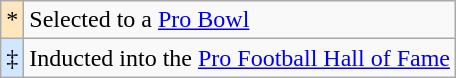<table class="wikitable">
<tr>
<td style="background:#ffe6bd; text-align:center;">*</td>
<td colspan="5">Selected to a <a href='#'>Pro Bowl</a></td>
</tr>
<tr>
<td style="background:#d0e7ff; text-align:center;">‡</td>
<td colspan="5">Inducted into the <a href='#'>Pro Football Hall of Fame</a></td>
</tr>
</table>
